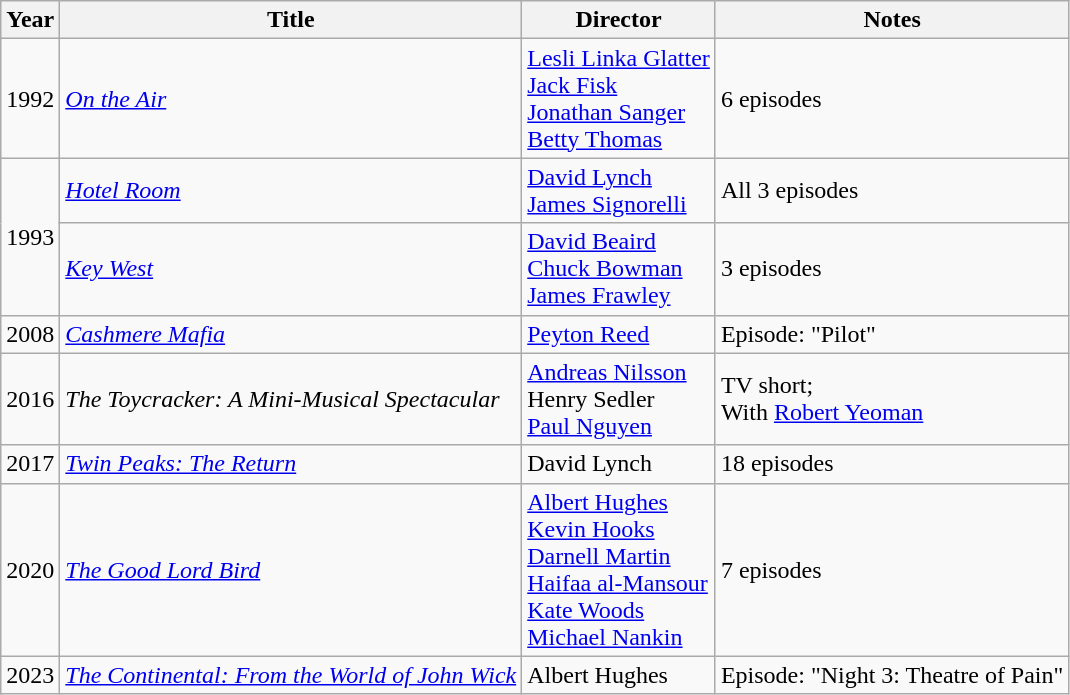<table class="wikitable">
<tr>
<th>Year</th>
<th>Title</th>
<th>Director</th>
<th>Notes</th>
</tr>
<tr>
<td>1992</td>
<td><em><a href='#'>On the Air</a></em></td>
<td><a href='#'>Lesli Linka Glatter</a><br><a href='#'>Jack Fisk</a><br><a href='#'>Jonathan Sanger</a><br><a href='#'>Betty Thomas</a></td>
<td>6 episodes</td>
</tr>
<tr>
<td rowspan=2>1993</td>
<td><em><a href='#'>Hotel Room</a></em></td>
<td><a href='#'>David Lynch</a><br><a href='#'>James Signorelli</a></td>
<td>All 3 episodes</td>
</tr>
<tr>
<td><em><a href='#'>Key West</a></em></td>
<td><a href='#'>David Beaird</a><br><a href='#'>Chuck Bowman</a><br><a href='#'>James Frawley</a></td>
<td>3 episodes</td>
</tr>
<tr>
<td>2008</td>
<td><em><a href='#'>Cashmere Mafia</a></em></td>
<td><a href='#'>Peyton Reed</a></td>
<td>Episode: "Pilot"</td>
</tr>
<tr>
<td>2016</td>
<td><em>The Toycracker: A Mini-Musical Spectacular</em></td>
<td><a href='#'>Andreas Nilsson</a><br>Henry Sedler<br><a href='#'>Paul Nguyen</a></td>
<td>TV short;<br>With <a href='#'>Robert Yeoman</a></td>
</tr>
<tr>
<td>2017</td>
<td><em><a href='#'>Twin Peaks: The Return</a></em></td>
<td>David Lynch</td>
<td>18 episodes</td>
</tr>
<tr>
<td>2020</td>
<td><em><a href='#'>The Good Lord Bird</a></em></td>
<td><a href='#'>Albert Hughes</a><br><a href='#'>Kevin Hooks</a><br><a href='#'>Darnell Martin</a><br><a href='#'>Haifaa al-Mansour</a><br><a href='#'>Kate Woods</a><br><a href='#'>Michael Nankin</a></td>
<td>7 episodes</td>
</tr>
<tr>
<td>2023</td>
<td><em><a href='#'>The Continental: From the World of John Wick</a></em></td>
<td>Albert Hughes</td>
<td>Episode: "Night 3: Theatre of Pain"</td>
</tr>
</table>
